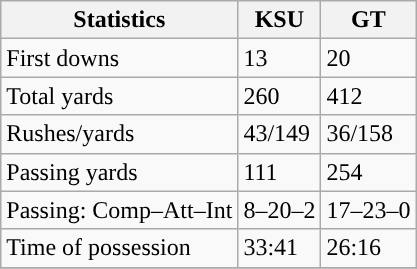<table class="wikitable" style="float: left;">
<tr>
<th>Statistics</th>
<th>KSU</th>
<th>GT</th>
</tr>
<tr>
<td>First downs</td>
<td>13</td>
<td>20</td>
</tr>
<tr>
<td>Total yards</td>
<td>260</td>
<td>412</td>
</tr>
<tr>
<td>Rushes/yards</td>
<td>43/149</td>
<td>36/158</td>
</tr>
<tr>
<td>Passing yards</td>
<td>111</td>
<td>254</td>
</tr>
<tr>
<td>Passing: Comp–Att–Int</td>
<td>8–20–2</td>
<td>17–23–0</td>
</tr>
<tr>
<td>Time of possession</td>
<td>33:41</td>
<td>26:16</td>
</tr>
<tr>
</tr>
</table>
